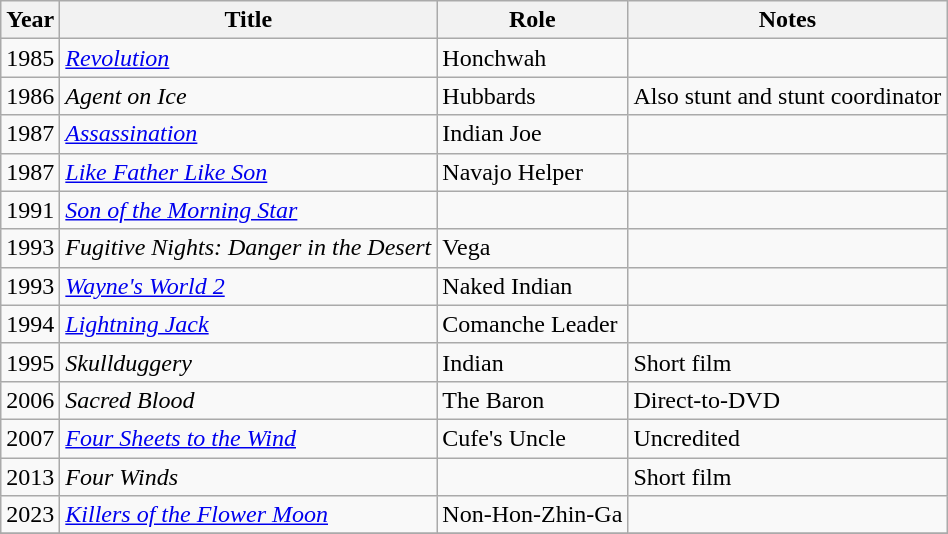<table class="wikitable sortable">
<tr>
<th>Year</th>
<th>Title</th>
<th>Role</th>
<th class="unsortable">Notes</th>
</tr>
<tr>
<td>1985</td>
<td><a href='#'><em>Revolution</em></a></td>
<td>Honchwah</td>
<td></td>
</tr>
<tr>
<td>1986</td>
<td><em>Agent on Ice</em></td>
<td>Hubbards</td>
<td>Also stunt and stunt coordinator</td>
</tr>
<tr>
<td>1987</td>
<td><a href='#'><em>Assassination</em></a></td>
<td>Indian Joe</td>
<td></td>
</tr>
<tr>
<td>1987</td>
<td><a href='#'><em>Like Father Like Son</em></a></td>
<td>Navajo Helper</td>
<td></td>
</tr>
<tr>
<td>1991</td>
<td><em><a href='#'>Son of the Morning Star</a></em></td>
<td></td>
<td></td>
</tr>
<tr>
<td>1993</td>
<td><em>Fugitive Nights: Danger in the Desert</em></td>
<td>Vega</td>
<td></td>
</tr>
<tr>
<td>1993</td>
<td><em><a href='#'>Wayne's World 2</a></em></td>
<td>Naked Indian</td>
<td></td>
</tr>
<tr>
<td>1994</td>
<td><em><a href='#'>Lightning Jack</a></em></td>
<td>Comanche Leader</td>
<td></td>
</tr>
<tr>
<td>1995</td>
<td><em>Skullduggery</em></td>
<td>Indian</td>
<td>Short film</td>
</tr>
<tr>
<td>2006</td>
<td><em>Sacred Blood</em></td>
<td>The Baron</td>
<td>Direct-to-DVD</td>
</tr>
<tr>
<td>2007</td>
<td><em><a href='#'>Four Sheets to the Wind</a></em></td>
<td>Cufe's Uncle</td>
<td>Uncredited</td>
</tr>
<tr>
<td>2013</td>
<td><em>Four Winds</em></td>
<td align=center></td>
<td>Short film</td>
</tr>
<tr>
<td>2023</td>
<td><em><a href='#'>Killers of the Flower Moon</a></em></td>
<td>Non-Hon-Zhin-Ga</td>
<td></td>
</tr>
<tr>
</tr>
</table>
